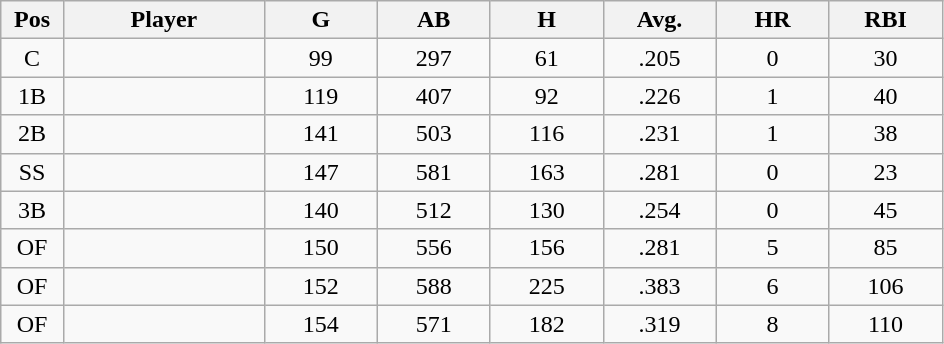<table class="wikitable sortable">
<tr>
<th bgcolor="#DDDDFF" width="5%">Pos</th>
<th bgcolor="#DDDDFF" width="16%">Player</th>
<th bgcolor="#DDDDFF" width="9%">G</th>
<th bgcolor="#DDDDFF" width="9%">AB</th>
<th bgcolor="#DDDDFF" width="9%">H</th>
<th bgcolor="#DDDDFF" width="9%">Avg.</th>
<th bgcolor="#DDDDFF" width="9%">HR</th>
<th bgcolor="#DDDDFF" width="9%">RBI</th>
</tr>
<tr align="center">
<td>C</td>
<td></td>
<td>99</td>
<td>297</td>
<td>61</td>
<td>.205</td>
<td>0</td>
<td>30</td>
</tr>
<tr align="center">
<td>1B</td>
<td></td>
<td>119</td>
<td>407</td>
<td>92</td>
<td>.226</td>
<td>1</td>
<td>40</td>
</tr>
<tr align="center">
<td>2B</td>
<td></td>
<td>141</td>
<td>503</td>
<td>116</td>
<td>.231</td>
<td>1</td>
<td>38</td>
</tr>
<tr align="center">
<td>SS</td>
<td></td>
<td>147</td>
<td>581</td>
<td>163</td>
<td>.281</td>
<td>0</td>
<td>23</td>
</tr>
<tr align="center">
<td>3B</td>
<td></td>
<td>140</td>
<td>512</td>
<td>130</td>
<td>.254</td>
<td>0</td>
<td>45</td>
</tr>
<tr align="center">
<td>OF</td>
<td></td>
<td>150</td>
<td>556</td>
<td>156</td>
<td>.281</td>
<td>5</td>
<td>85</td>
</tr>
<tr align="center">
<td>OF</td>
<td></td>
<td>152</td>
<td>588</td>
<td>225</td>
<td>.383</td>
<td>6</td>
<td>106</td>
</tr>
<tr align="center">
<td>OF</td>
<td></td>
<td>154</td>
<td>571</td>
<td>182</td>
<td>.319</td>
<td>8</td>
<td>110</td>
</tr>
</table>
